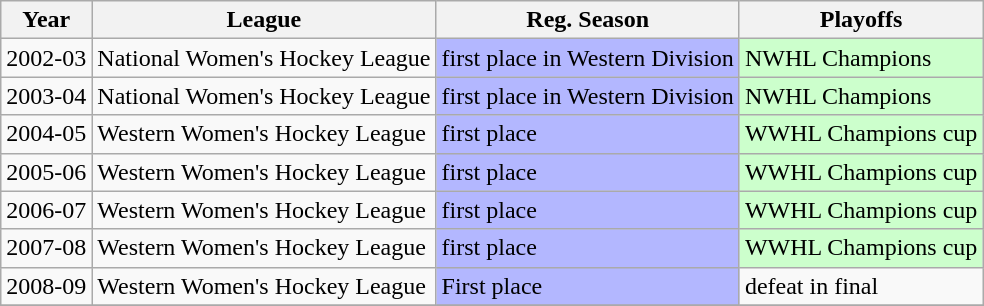<table class="wikitable">
<tr>
<th>Year</th>
<th>League</th>
<th>Reg. Season</th>
<th>Playoffs</th>
</tr>
<tr>
<td>2002-03</td>
<td>National Women's Hockey League</td>
<td style="background:#B3B7FF">first place in Western Division</td>
<td style="background:#CCFFCC">NWHL Champions</td>
</tr>
<tr>
<td>2003-04</td>
<td>National Women's Hockey League</td>
<td style="background:#B3B7FF">first place in Western Division</td>
<td style="background:#CCFFCC">NWHL Champions</td>
</tr>
<tr>
<td>2004-05</td>
<td>Western Women's Hockey League</td>
<td style="background:#B3B7FF">first place</td>
<td style="background:#CCFFCC">WWHL Champions cup</td>
</tr>
<tr>
<td>2005-06</td>
<td>Western Women's Hockey League</td>
<td style="background:#B3B7FF">first place</td>
<td style="background:#CCFFCC">WWHL Champions cup</td>
</tr>
<tr>
<td>2006-07</td>
<td>Western Women's Hockey League</td>
<td style="background:#B3B7FF">first place</td>
<td style="background:#CCFFCC">WWHL Champions cup</td>
</tr>
<tr>
<td>2007-08</td>
<td>Western Women's Hockey League</td>
<td style="background:#B3B7FF">first place</td>
<td style="background:#CCFFCC">WWHL Champions cup</td>
</tr>
<tr>
<td>2008-09</td>
<td>Western Women's Hockey League</td>
<td style="background:#B3B7FF">First place</td>
<td>defeat in final</td>
</tr>
<tr>
</tr>
</table>
